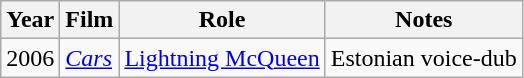<table class="wikitable">
<tr>
<th>Year</th>
<th>Film</th>
<th>Role</th>
<th>Notes</th>
</tr>
<tr>
<td>2006</td>
<td><em><a href='#'>Cars</a></em></td>
<td><a href='#'>Lightning McQueen</a></td>
<td>Estonian voice-dub</td>
</tr>
</table>
